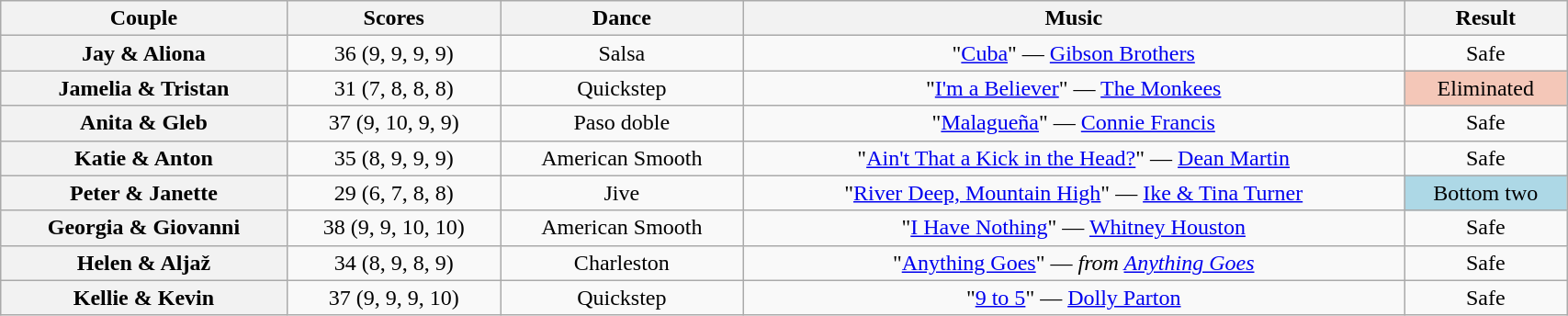<table class="wikitable sortable" style="text-align:center; width:90%">
<tr>
<th scope="col">Couple</th>
<th scope="col">Scores</th>
<th scope="col" class="unsortable">Dance</th>
<th scope="col" class="unsortable">Music</th>
<th scope="col" class="unsortable">Result</th>
</tr>
<tr>
<th scope="row">Jay & Aliona</th>
<td>36 (9, 9, 9, 9)</td>
<td>Salsa</td>
<td>"<a href='#'>Cuba</a>" — <a href='#'>Gibson Brothers</a></td>
<td>Safe</td>
</tr>
<tr>
<th scope="row">Jamelia & Tristan</th>
<td>31 (7, 8, 8, 8)</td>
<td>Quickstep</td>
<td>"<a href='#'>I'm a Believer</a>" — <a href='#'>The Monkees</a></td>
<td bgcolor="f4c7b8">Eliminated</td>
</tr>
<tr>
<th scope="row">Anita & Gleb</th>
<td>37 (9, 10, 9, 9)</td>
<td>Paso doble</td>
<td>"<a href='#'>Malagueña</a>" — <a href='#'>Connie Francis</a></td>
<td>Safe</td>
</tr>
<tr>
<th scope="row">Katie & Anton</th>
<td>35 (8, 9, 9, 9)</td>
<td>American Smooth</td>
<td>"<a href='#'>Ain't That a Kick in the Head?</a>" — <a href='#'>Dean Martin</a></td>
<td>Safe</td>
</tr>
<tr>
<th scope="row">Peter & Janette</th>
<td>29 (6, 7, 8, 8)</td>
<td>Jive</td>
<td>"<a href='#'>River Deep, Mountain High</a>" — <a href='#'>Ike & Tina Turner</a></td>
<td bgcolor="lightblue">Bottom two</td>
</tr>
<tr>
<th scope="row">Georgia & Giovanni</th>
<td>38 (9, 9, 10, 10)</td>
<td>American Smooth</td>
<td>"<a href='#'>I Have Nothing</a>" — <a href='#'>Whitney Houston</a></td>
<td>Safe</td>
</tr>
<tr>
<th scope="row">Helen & Aljaž</th>
<td>34 (8, 9, 8, 9)</td>
<td>Charleston</td>
<td>"<a href='#'>Anything Goes</a>" — <em>from <a href='#'>Anything Goes</a></em></td>
<td>Safe</td>
</tr>
<tr>
<th scope="row">Kellie & Kevin</th>
<td>37 (9, 9, 9, 10)</td>
<td>Quickstep</td>
<td>"<a href='#'>9 to 5</a>" — <a href='#'>Dolly Parton</a></td>
<td>Safe</td>
</tr>
</table>
